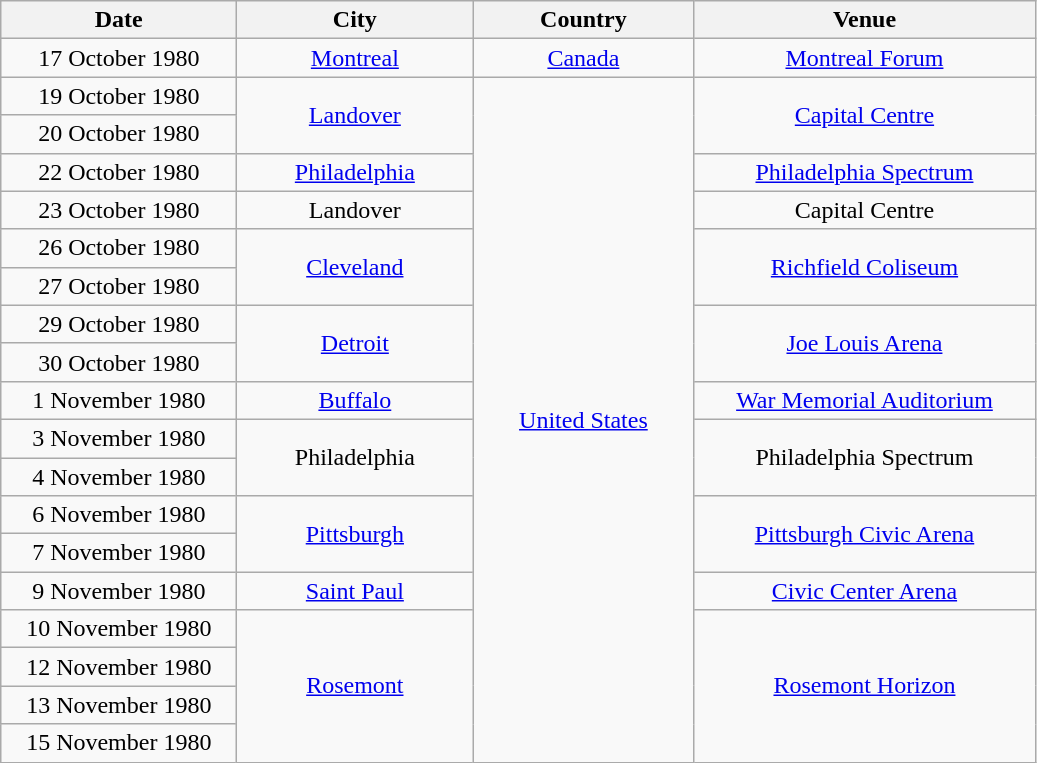<table class="wikitable" style="text-align:center;">
<tr>
<th style="width:150px;">Date</th>
<th style="width:150px;">City</th>
<th style="width:140px;">Country</th>
<th style="width:220px;">Venue</th>
</tr>
<tr>
<td>17 October 1980</td>
<td><a href='#'>Montreal</a></td>
<td><a href='#'>Canada</a></td>
<td><a href='#'>Montreal Forum</a></td>
</tr>
<tr>
<td>19 October 1980</td>
<td rowspan="2"><a href='#'>Landover</a></td>
<td rowspan="18"><a href='#'>United States</a></td>
<td rowspan="2"><a href='#'>Capital Centre</a></td>
</tr>
<tr>
<td>20 October 1980</td>
</tr>
<tr>
<td>22 October 1980</td>
<td><a href='#'>Philadelphia</a></td>
<td><a href='#'>Philadelphia Spectrum</a></td>
</tr>
<tr>
<td>23 October 1980</td>
<td>Landover</td>
<td>Capital Centre</td>
</tr>
<tr>
<td>26 October 1980</td>
<td rowspan="2"><a href='#'>Cleveland</a></td>
<td rowspan="2"><a href='#'>Richfield Coliseum</a></td>
</tr>
<tr>
<td>27 October 1980</td>
</tr>
<tr>
<td>29 October 1980</td>
<td rowspan="2"><a href='#'>Detroit</a></td>
<td rowspan="2"><a href='#'>Joe Louis Arena</a></td>
</tr>
<tr>
<td>30 October 1980</td>
</tr>
<tr>
<td>1 November 1980</td>
<td><a href='#'>Buffalo</a></td>
<td><a href='#'>War Memorial Auditorium</a></td>
</tr>
<tr>
<td>3 November 1980</td>
<td rowspan="2">Philadelphia</td>
<td rowspan="2">Philadelphia Spectrum</td>
</tr>
<tr>
<td>4 November 1980</td>
</tr>
<tr>
<td>6 November 1980</td>
<td rowspan="2"><a href='#'>Pittsburgh</a></td>
<td rowspan="2"><a href='#'>Pittsburgh Civic Arena</a></td>
</tr>
<tr>
<td>7 November 1980</td>
</tr>
<tr>
<td>9 November 1980</td>
<td><a href='#'>Saint Paul</a></td>
<td><a href='#'>Civic Center Arena</a></td>
</tr>
<tr>
<td>10 November 1980</td>
<td rowspan="4"><a href='#'>Rosemont</a></td>
<td rowspan="4"><a href='#'>Rosemont Horizon</a></td>
</tr>
<tr>
<td>12 November 1980</td>
</tr>
<tr>
<td>13 November 1980</td>
</tr>
<tr>
<td>15 November 1980</td>
</tr>
</table>
